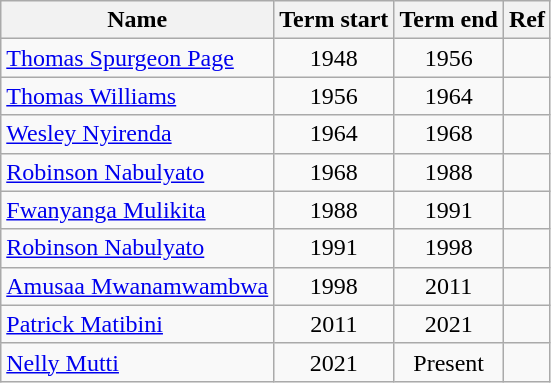<table class=wikitable style=text-align:center>
<tr>
<th>Name</th>
<th>Term start</th>
<th>Term end</th>
<th>Ref</th>
</tr>
<tr>
<td align=left><a href='#'>Thomas Spurgeon Page</a></td>
<td>1948</td>
<td>1956</td>
<td></td>
</tr>
<tr>
<td align=left><a href='#'>Thomas Williams</a></td>
<td>1956</td>
<td>1964</td>
<td></td>
</tr>
<tr>
<td align=left><a href='#'>Wesley Nyirenda</a></td>
<td>1964</td>
<td>1968</td>
<td></td>
</tr>
<tr>
<td align=left><a href='#'>Robinson Nabulyato</a></td>
<td>1968</td>
<td>1988</td>
<td></td>
</tr>
<tr>
<td align=left><a href='#'>Fwanyanga Mulikita</a></td>
<td>1988</td>
<td>1991</td>
<td></td>
</tr>
<tr>
<td align=left><a href='#'>Robinson Nabulyato</a></td>
<td>1991</td>
<td>1998</td>
<td></td>
</tr>
<tr>
<td align=left><a href='#'>Amusaa Mwanamwambwa</a></td>
<td>1998</td>
<td>2011</td>
<td></td>
</tr>
<tr>
<td align=left><a href='#'>Patrick Matibini</a></td>
<td>2011</td>
<td>2021</td>
<td></td>
</tr>
<tr>
<td align=left><a href='#'>Nelly Mutti</a></td>
<td>2021</td>
<td>Present</td>
<td></td>
</tr>
</table>
